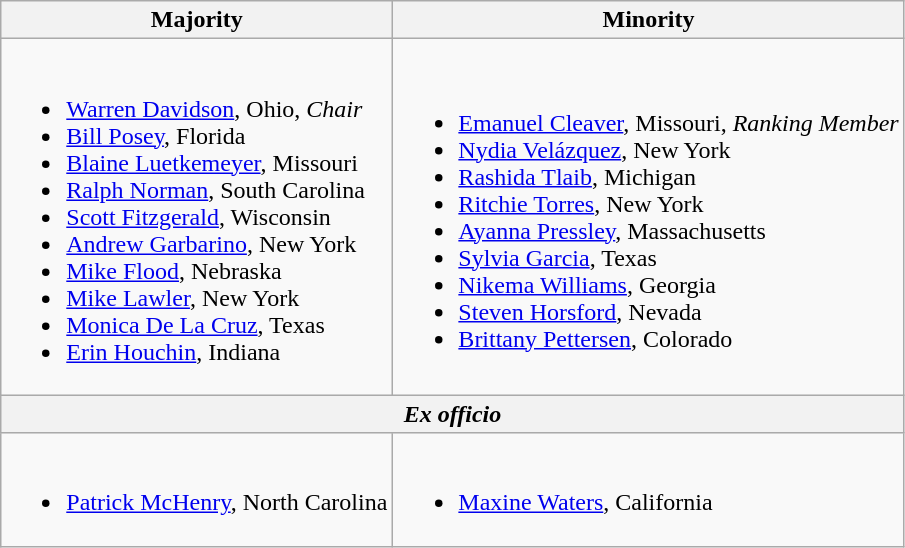<table class=wikitable>
<tr>
<th>Majority</th>
<th>Minority</th>
</tr>
<tr>
<td><br><ul><li><a href='#'>Warren Davidson</a>, Ohio, <em>Chair</em></li><li><a href='#'>Bill Posey</a>, Florida</li><li><a href='#'>Blaine Luetkemeyer</a>, Missouri</li><li><a href='#'>Ralph Norman</a>, South Carolina</li><li><a href='#'>Scott Fitzgerald</a>, Wisconsin</li><li><a href='#'>Andrew Garbarino</a>, New York</li><li><a href='#'>Mike Flood</a>, Nebraska</li><li><a href='#'>Mike Lawler</a>, New York</li><li><a href='#'>Monica De La Cruz</a>, Texas</li><li><a href='#'>Erin Houchin</a>, Indiana</li></ul></td>
<td><br><ul><li><a href='#'>Emanuel Cleaver</a>, Missouri, <em>Ranking Member</em></li><li><a href='#'>Nydia Velázquez</a>, New York</li><li><a href='#'>Rashida Tlaib</a>, Michigan</li><li><a href='#'>Ritchie Torres</a>, New York</li><li><a href='#'>Ayanna Pressley</a>, Massachusetts</li><li><a href='#'>Sylvia Garcia</a>, Texas</li><li><a href='#'>Nikema Williams</a>, Georgia</li><li><a href='#'>Steven Horsford</a>, Nevada</li><li><a href='#'>Brittany Pettersen</a>, Colorado</li></ul></td>
</tr>
<tr>
<th colspan=2><em>Ex officio</em></th>
</tr>
<tr>
<td><br><ul><li><a href='#'>Patrick McHenry</a>, North Carolina</li></ul></td>
<td><br><ul><li><a href='#'>Maxine Waters</a>, California</li></ul></td>
</tr>
</table>
